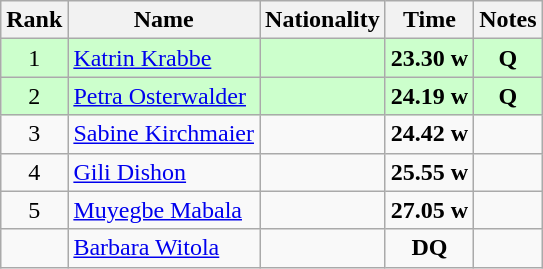<table class="wikitable sortable" style="text-align:center">
<tr>
<th>Rank</th>
<th>Name</th>
<th>Nationality</th>
<th>Time</th>
<th>Notes</th>
</tr>
<tr bgcolor=ccffcc>
<td>1</td>
<td align=left><a href='#'>Katrin Krabbe</a></td>
<td align=left></td>
<td><strong>23.30</strong> <strong>w</strong></td>
<td><strong>Q</strong></td>
</tr>
<tr bgcolor=ccffcc>
<td>2</td>
<td align=left><a href='#'>Petra Osterwalder</a></td>
<td align=left></td>
<td><strong>24.19</strong> <strong>w</strong></td>
<td><strong>Q</strong></td>
</tr>
<tr>
<td>3</td>
<td align=left><a href='#'>Sabine Kirchmaier</a></td>
<td align=left></td>
<td><strong>24.42</strong> <strong>w</strong></td>
<td></td>
</tr>
<tr>
<td>4</td>
<td align=left><a href='#'>Gili Dishon</a></td>
<td align=left></td>
<td><strong>25.55</strong> <strong>w</strong></td>
<td></td>
</tr>
<tr>
<td>5</td>
<td align=left><a href='#'>Muyegbe Mabala</a></td>
<td align=left></td>
<td><strong>27.05</strong> <strong>w</strong></td>
<td></td>
</tr>
<tr>
<td></td>
<td align=left><a href='#'>Barbara Witola</a></td>
<td align=left></td>
<td><strong>DQ</strong></td>
<td></td>
</tr>
</table>
